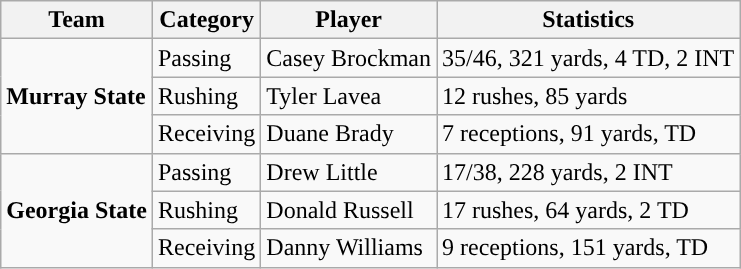<table class="wikitable" style="float: left;">
<tr>
<th>Team</th>
<th>Category</th>
<th>Player</th>
<th>Statistics</th>
</tr>
<tr>
<td rowspan=3><strong>Murray State</strong></td>
<td>Passing</td>
<td>Casey Brockman</td>
<td>35/46, 321 yards, 4 TD, 2 INT</td>
</tr>
<tr>
<td>Rushing</td>
<td>Tyler Lavea</td>
<td>12 rushes, 85 yards</td>
</tr>
<tr>
<td>Receiving</td>
<td>Duane Brady</td>
<td>7 receptions, 91 yards, TD</td>
</tr>
<tr>
<td rowspan=3><strong>Georgia State</strong></td>
<td>Passing</td>
<td>Drew Little</td>
<td>17/38, 228 yards, 2 INT</td>
</tr>
<tr>
<td>Rushing</td>
<td>Donald Russell</td>
<td>17 rushes, 64 yards, 2 TD</td>
</tr>
<tr>
<td>Receiving</td>
<td>Danny Williams</td>
<td>9 receptions, 151 yards, TD</td>
</tr>
</table>
